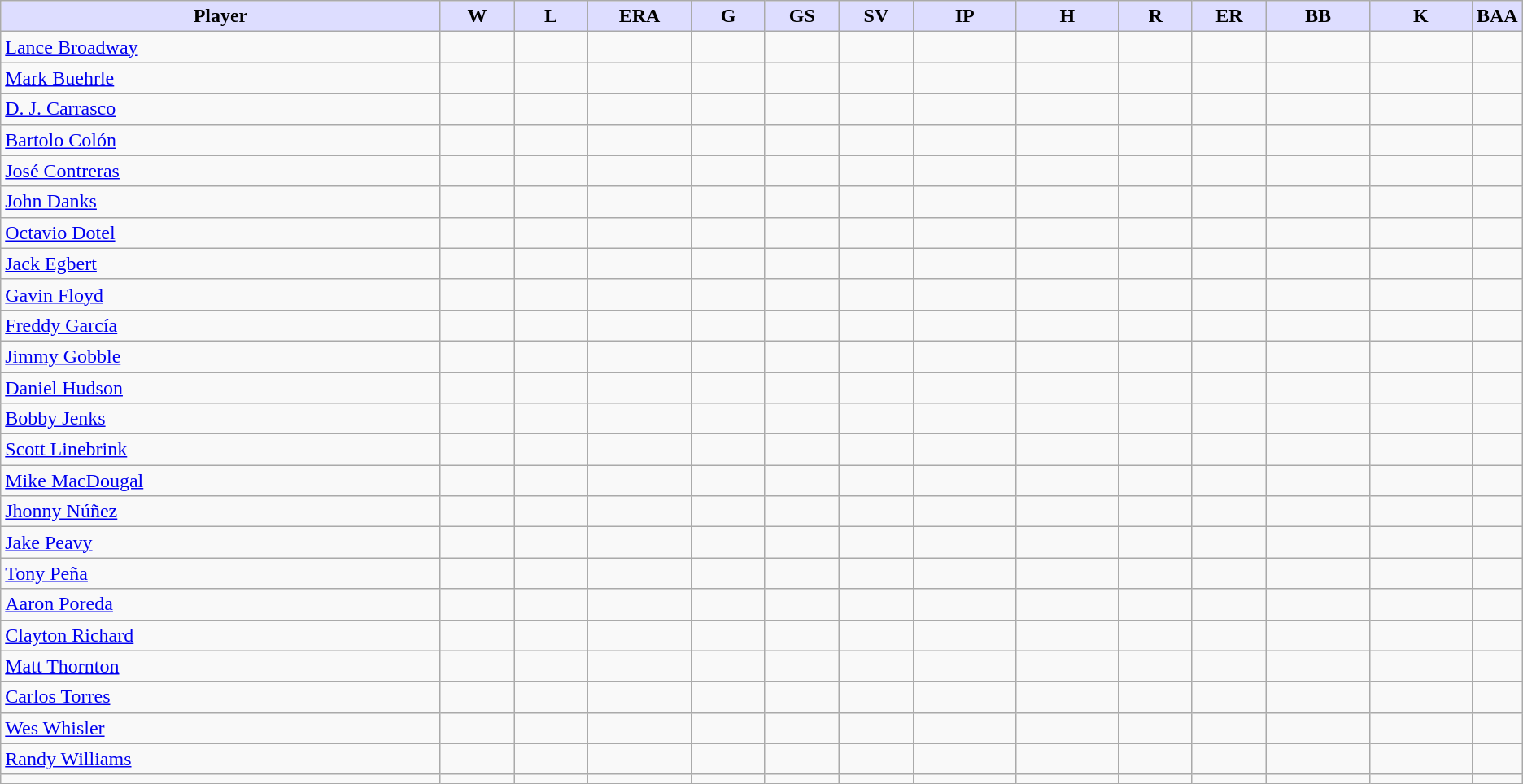<table class="wikitable sortable">
<tr>
<th style="background:#ddf; width:30%;">Player</th>
<th style="background:#ddf; width:5%;">W</th>
<th style="background:#ddf; width:5%;">L</th>
<th style="background:#ddf; width:7%;">ERA</th>
<th style="background:#ddf; width:5%;">G</th>
<th style="background:#ddf; width:5%;">GS</th>
<th style="background:#ddf; width:5%;">SV</th>
<th style="background:#ddf; width:7%;">IP</th>
<th style="background:#ddf; width:7%;">H</th>
<th style="background:#ddf; width:5%;">R</th>
<th style="background:#ddf; width:5%;">ER</th>
<th style="background:#ddf; width:7%;">BB</th>
<th style="background:#ddf; width:7%;">K</th>
<th style="background:#ddf; width:7%;">BAA</th>
</tr>
<tr>
<td><a href='#'>Lance Broadway</a></td>
<td></td>
<td></td>
<td></td>
<td></td>
<td></td>
<td></td>
<td></td>
<td></td>
<td></td>
<td></td>
<td></td>
<td></td>
<td></td>
</tr>
<tr>
<td><a href='#'>Mark Buehrle</a></td>
<td></td>
<td></td>
<td></td>
<td></td>
<td></td>
<td></td>
<td></td>
<td></td>
<td></td>
<td></td>
<td></td>
<td></td>
<td></td>
</tr>
<tr>
<td><a href='#'>D. J. Carrasco</a></td>
<td></td>
<td></td>
<td></td>
<td></td>
<td></td>
<td></td>
<td></td>
<td></td>
<td></td>
<td></td>
<td></td>
<td></td>
<td></td>
</tr>
<tr>
<td><a href='#'>Bartolo Colón</a></td>
<td></td>
<td></td>
<td></td>
<td></td>
<td></td>
<td></td>
<td></td>
<td></td>
<td></td>
<td></td>
<td></td>
<td></td>
<td></td>
</tr>
<tr>
<td><a href='#'>José Contreras</a></td>
<td></td>
<td></td>
<td></td>
<td></td>
<td></td>
<td></td>
<td></td>
<td></td>
<td></td>
<td></td>
<td></td>
<td></td>
<td></td>
</tr>
<tr>
<td><a href='#'>John Danks</a></td>
<td></td>
<td></td>
<td></td>
<td></td>
<td></td>
<td></td>
<td></td>
<td></td>
<td></td>
<td></td>
<td></td>
<td></td>
<td></td>
</tr>
<tr>
<td><a href='#'>Octavio Dotel</a></td>
<td></td>
<td></td>
<td></td>
<td></td>
<td></td>
<td></td>
<td></td>
<td></td>
<td></td>
<td></td>
<td></td>
<td></td>
<td></td>
</tr>
<tr>
<td><a href='#'>Jack Egbert</a></td>
<td></td>
<td></td>
<td></td>
<td></td>
<td></td>
<td></td>
<td></td>
<td></td>
<td></td>
<td></td>
<td></td>
<td></td>
<td></td>
</tr>
<tr>
<td><a href='#'>Gavin Floyd</a></td>
<td></td>
<td></td>
<td></td>
<td></td>
<td></td>
<td></td>
<td></td>
<td></td>
<td></td>
<td></td>
<td></td>
<td></td>
<td></td>
</tr>
<tr>
<td><a href='#'>Freddy García</a></td>
<td></td>
<td></td>
<td></td>
<td></td>
<td></td>
<td></td>
<td></td>
<td></td>
<td></td>
<td></td>
<td></td>
<td></td>
<td></td>
</tr>
<tr>
<td><a href='#'>Jimmy Gobble</a></td>
<td></td>
<td></td>
<td></td>
<td></td>
<td></td>
<td></td>
<td></td>
<td></td>
<td></td>
<td></td>
<td></td>
<td></td>
<td></td>
</tr>
<tr>
<td><a href='#'>Daniel Hudson</a></td>
<td></td>
<td></td>
<td></td>
<td></td>
<td></td>
<td></td>
<td></td>
<td></td>
<td></td>
<td></td>
<td></td>
<td></td>
<td></td>
</tr>
<tr>
<td><a href='#'>Bobby Jenks</a></td>
<td></td>
<td></td>
<td></td>
<td></td>
<td></td>
<td></td>
<td></td>
<td></td>
<td></td>
<td></td>
<td></td>
<td></td>
<td></td>
</tr>
<tr>
<td><a href='#'>Scott Linebrink</a></td>
<td></td>
<td></td>
<td></td>
<td></td>
<td></td>
<td></td>
<td></td>
<td></td>
<td></td>
<td></td>
<td></td>
<td></td>
<td></td>
</tr>
<tr>
<td><a href='#'>Mike MacDougal</a></td>
<td></td>
<td></td>
<td></td>
<td></td>
<td></td>
<td></td>
<td></td>
<td></td>
<td></td>
<td></td>
<td></td>
<td></td>
<td></td>
</tr>
<tr>
<td><a href='#'>Jhonny Núñez</a></td>
<td></td>
<td></td>
<td></td>
<td></td>
<td></td>
<td></td>
<td></td>
<td></td>
<td></td>
<td></td>
<td></td>
<td></td>
<td></td>
</tr>
<tr>
<td><a href='#'>Jake Peavy</a></td>
<td></td>
<td></td>
<td></td>
<td></td>
<td></td>
<td></td>
<td></td>
<td></td>
<td></td>
<td></td>
<td></td>
<td></td>
<td></td>
</tr>
<tr>
<td><a href='#'>Tony Peña</a></td>
<td></td>
<td></td>
<td></td>
<td></td>
<td></td>
<td></td>
<td></td>
<td></td>
<td></td>
<td></td>
<td></td>
<td></td>
<td></td>
</tr>
<tr>
<td><a href='#'>Aaron Poreda</a></td>
<td></td>
<td></td>
<td></td>
<td></td>
<td></td>
<td></td>
<td></td>
<td></td>
<td></td>
<td></td>
<td></td>
<td></td>
<td></td>
</tr>
<tr>
<td><a href='#'>Clayton Richard</a></td>
<td></td>
<td></td>
<td></td>
<td></td>
<td></td>
<td></td>
<td></td>
<td></td>
<td></td>
<td></td>
<td></td>
<td></td>
<td></td>
</tr>
<tr>
<td><a href='#'>Matt Thornton</a></td>
<td></td>
<td></td>
<td></td>
<td></td>
<td></td>
<td></td>
<td></td>
<td></td>
<td></td>
<td></td>
<td></td>
<td></td>
<td></td>
</tr>
<tr>
<td><a href='#'>Carlos Torres</a></td>
<td></td>
<td></td>
<td></td>
<td></td>
<td></td>
<td></td>
<td></td>
<td></td>
<td></td>
<td></td>
<td></td>
<td></td>
<td></td>
</tr>
<tr>
<td><a href='#'>Wes Whisler</a></td>
<td></td>
<td></td>
<td></td>
<td></td>
<td></td>
<td></td>
<td></td>
<td></td>
<td></td>
<td></td>
<td></td>
<td></td>
<td></td>
</tr>
<tr>
<td><a href='#'>Randy Williams</a></td>
<td></td>
<td></td>
<td></td>
<td></td>
<td></td>
<td></td>
<td></td>
<td></td>
<td></td>
<td></td>
<td></td>
<td></td>
<td></td>
</tr>
<tr class="sortbottom">
<td></td>
<td></td>
<td></td>
<td></td>
<td></td>
<td></td>
<td></td>
<td></td>
<td></td>
<td></td>
<td></td>
<td></td>
<td></td>
<td></td>
</tr>
</table>
